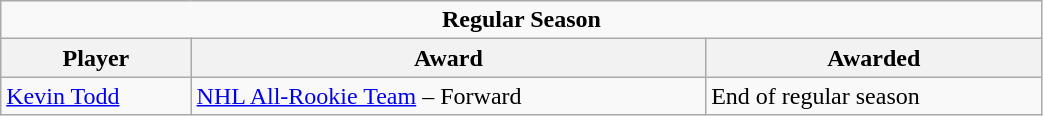<table class="wikitable" style="width:55%;">
<tr>
<td colspan="10" style="text-align:center;"><strong>Regular Season</strong></td>
</tr>
<tr>
<th>Player</th>
<th>Award</th>
<th>Awarded</th>
</tr>
<tr>
<td><a href='#'>Kevin Todd</a></td>
<td><a href='#'>NHL All-Rookie Team</a> – Forward</td>
<td>End of regular season</td>
</tr>
</table>
